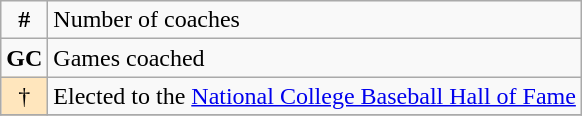<table class="wikitable">
<tr>
<td align="center"><strong>#</strong></td>
<td>Number of coaches</td>
</tr>
<tr>
<td><strong>GC</strong></td>
<td>Games coached</td>
</tr>
<tr>
<td bgcolor=#FFE6BD align="center">†</td>
<td>Elected to the <a href='#'>National College Baseball Hall of Fame</a></td>
</tr>
<tr>
</tr>
</table>
